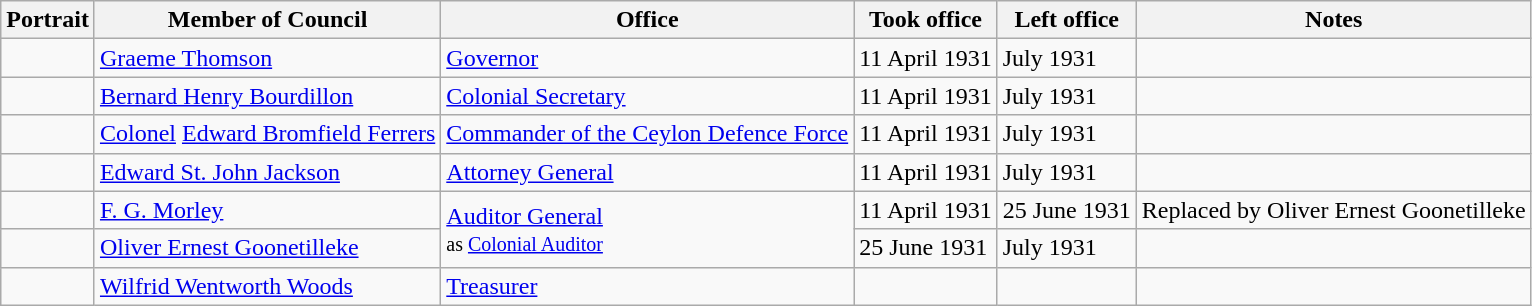<table class="wikitable sortable" text-align:center">
<tr>
<th>Portrait</th>
<th>Member of Council</th>
<th>Office</th>
<th>Took office</th>
<th>Left office</th>
<th>Notes</th>
</tr>
<tr>
<td></td>
<td><a href='#'>Graeme Thomson</a></td>
<td><a href='#'>Governor</a></td>
<td>11 April 1931</td>
<td>July 1931</td>
<td></td>
</tr>
<tr>
<td></td>
<td><a href='#'>Bernard Henry Bourdillon</a></td>
<td><a href='#'>Colonial Secretary</a></td>
<td>11 April 1931</td>
<td>July 1931</td>
<td></td>
</tr>
<tr>
<td></td>
<td><a href='#'>Colonel</a> <a href='#'>Edward Bromfield Ferrers</a></td>
<td><a href='#'>Commander of the Ceylon Defence Force</a></td>
<td>11 April 1931</td>
<td>July 1931</td>
<td></td>
</tr>
<tr>
<td></td>
<td><a href='#'>Edward St. John Jackson</a></td>
<td><a href='#'>Attorney General</a></td>
<td>11 April 1931</td>
<td>July 1931</td>
<td></td>
</tr>
<tr>
<td></td>
<td><a href='#'>F. G. Morley</a></td>
<td rowspan=2><a href='#'>Auditor General</a><br><small>as <a href='#'>Colonial Auditor</a></small></td>
<td>11 April 1931</td>
<td>25 June 1931</td>
<td>Replaced by Oliver Ernest Goonetilleke</td>
</tr>
<tr>
<td></td>
<td><a href='#'>Oliver Ernest Goonetilleke</a></td>
<td>25 June 1931</td>
<td>July 1931</td>
<td></td>
</tr>
<tr>
<td></td>
<td><a href='#'>Wilfrid Wentworth Woods</a></td>
<td><a href='#'>Treasurer</a></td>
<td></td>
<td></td>
<td></td>
</tr>
</table>
